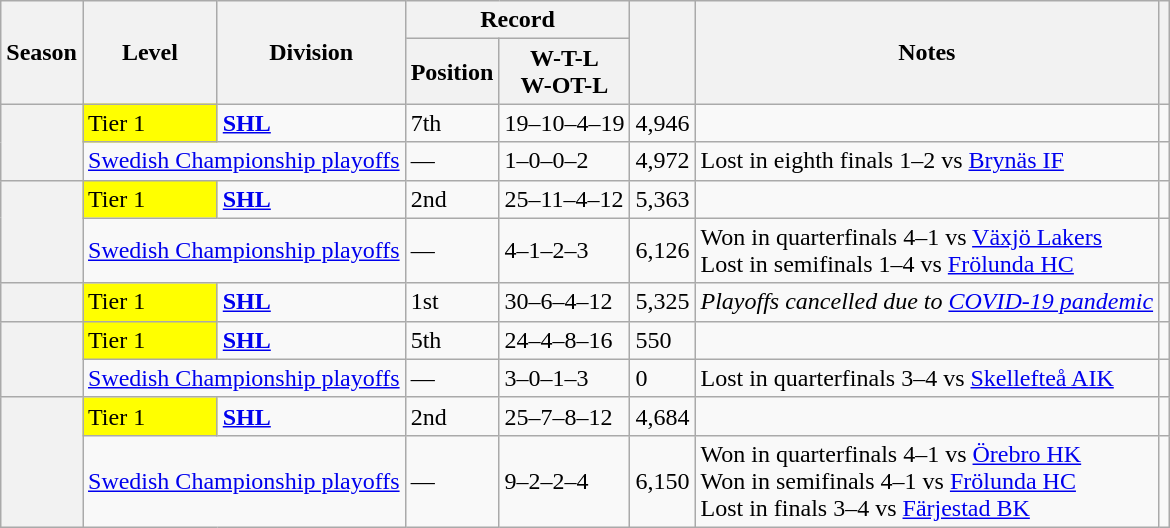<table class="wikitable">
<tr>
<th rowspan="2">Season</th>
<th rowspan="2">Level</th>
<th rowspan="2">Division</th>
<th colspan="2">Record</th>
<th rowspan=2></th>
<th rowspan="2">Notes</th>
<th rowspan=2></th>
</tr>
<tr>
<th>Position</th>
<th>W-T-L<br>W-OT-L</th>
</tr>
<tr>
<th rowspan=2></th>
<td style="background:#FFFF00;">Tier 1</td>
<td><strong><a href='#'>SHL</a></strong></td>
<td>7th</td>
<td>19–10–4–19</td>
<td>4,946</td>
<td></td>
<td></td>
</tr>
<tr>
<td colspan=2><a href='#'>Swedish Championship playoffs</a></td>
<td>—</td>
<td>1–0–0–2</td>
<td>4,972</td>
<td>Lost in eighth finals 1–2 vs <a href='#'>Brynäs IF</a></td>
<td></td>
</tr>
<tr>
<th rowspan=2></th>
<td style="background:#FFFF00;">Tier 1</td>
<td><strong><a href='#'>SHL</a></strong></td>
<td>2nd</td>
<td>25–11–4–12</td>
<td>5,363</td>
<td></td>
<td></td>
</tr>
<tr>
<td colspan=2><a href='#'>Swedish Championship playoffs</a></td>
<td>—</td>
<td>4–1–2–3</td>
<td>6,126</td>
<td>Won in quarterfinals 4–1 vs <a href='#'>Växjö Lakers</a><br>Lost in semifinals 1–4 vs <a href='#'>Frölunda HC</a></td>
<td></td>
</tr>
<tr>
<th></th>
<td style="background:#FFFF00;">Tier 1</td>
<td><strong><a href='#'>SHL</a></strong></td>
<td>1st</td>
<td>30–6–4–12</td>
<td>5,325</td>
<td><em>Playoffs cancelled due to <a href='#'>COVID-19 pandemic</a></em></td>
<td></td>
</tr>
<tr>
<th rowspan=2></th>
<td style="background:#FFFF00;">Tier 1</td>
<td><strong><a href='#'>SHL</a></strong></td>
<td>5th</td>
<td>24–4–8–16</td>
<td>550</td>
<td></td>
<td></td>
</tr>
<tr>
<td colspan=2><a href='#'>Swedish Championship playoffs</a></td>
<td>—</td>
<td>3–0–1–3</td>
<td>0</td>
<td>Lost in quarterfinals 3–4 vs <a href='#'>Skellefteå AIK</a></td>
<td></td>
</tr>
<tr>
<th rowspan=2></th>
<td style="background:#FFFF00;">Tier 1</td>
<td><strong><a href='#'>SHL</a></strong></td>
<td>2nd</td>
<td>25–7–8–12</td>
<td>4,684</td>
<td></td>
<td></td>
</tr>
<tr>
<td colspan=2><a href='#'>Swedish Championship playoffs</a></td>
<td>—</td>
<td>9–2–2–4</td>
<td>6,150</td>
<td>Won in quarterfinals 4–1 vs <a href='#'>Örebro HK</a><br>Won in semifinals 4–1 vs <a href='#'>Frölunda HC</a><br> Lost in finals 3–4 vs <a href='#'>Färjestad BK</a></td>
<td></td>
</tr>
</table>
